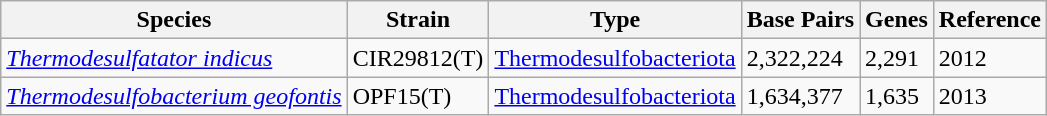<table class="wikitable sortable">
<tr>
<th>Species</th>
<th>Strain</th>
<th>Type</th>
<th>Base Pairs</th>
<th>Genes</th>
<th>Reference</th>
</tr>
<tr>
<td><em><a href='#'>Thermodesulfatator indicus</a></em></td>
<td>CIR29812(T)</td>
<td><a href='#'>Thermodesulfobacteriota</a></td>
<td>2,322,224</td>
<td>2,291</td>
<td>2012</td>
</tr>
<tr>
<td><em><a href='#'>Thermodesulfobacterium geofontis</a></em></td>
<td>OPF15(T)</td>
<td><a href='#'>Thermodesulfobacteriota</a></td>
<td>1,634,377</td>
<td>1,635</td>
<td>2013</td>
</tr>
</table>
